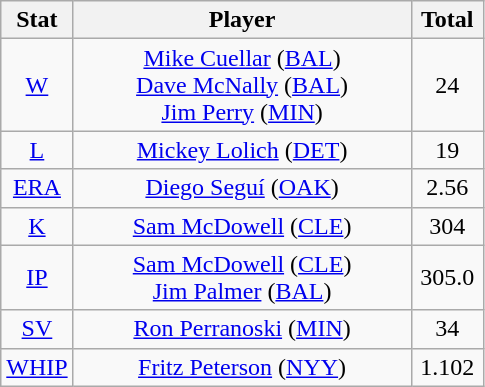<table class="wikitable" style="text-align:center;">
<tr>
<th style="width:15%;">Stat</th>
<th>Player</th>
<th style="width:15%;">Total</th>
</tr>
<tr>
<td><a href='#'>W</a></td>
<td><a href='#'>Mike Cuellar</a> (<a href='#'>BAL</a>)<br><a href='#'>Dave McNally</a> (<a href='#'>BAL</a>)<br><a href='#'>Jim Perry</a> (<a href='#'>MIN</a>)</td>
<td>24</td>
</tr>
<tr>
<td><a href='#'>L</a></td>
<td><a href='#'>Mickey Lolich</a> (<a href='#'>DET</a>)</td>
<td>19</td>
</tr>
<tr>
<td><a href='#'>ERA</a></td>
<td><a href='#'>Diego Seguí</a> (<a href='#'>OAK</a>)</td>
<td>2.56</td>
</tr>
<tr>
<td><a href='#'>K</a></td>
<td><a href='#'>Sam McDowell</a> (<a href='#'>CLE</a>)</td>
<td>304</td>
</tr>
<tr>
<td><a href='#'>IP</a></td>
<td><a href='#'>Sam McDowell</a> (<a href='#'>CLE</a>)<br><a href='#'>Jim Palmer</a> (<a href='#'>BAL</a>)</td>
<td>305.0</td>
</tr>
<tr>
<td><a href='#'>SV</a></td>
<td><a href='#'>Ron Perranoski</a> (<a href='#'>MIN</a>)</td>
<td>34</td>
</tr>
<tr>
<td><a href='#'>WHIP</a></td>
<td><a href='#'>Fritz Peterson</a> (<a href='#'>NYY</a>)</td>
<td>1.102</td>
</tr>
</table>
